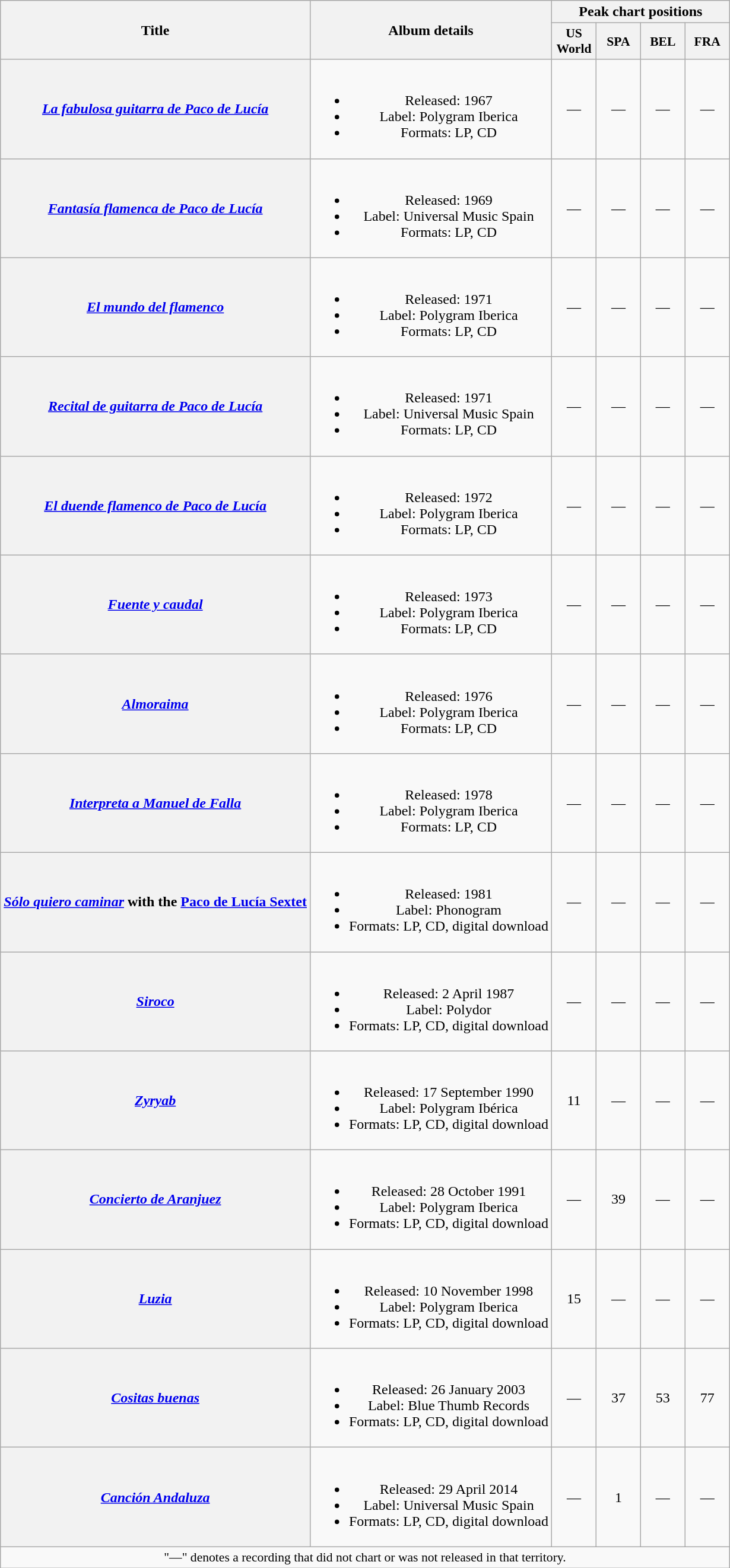<table class="wikitable plainrowheaders" style="text-align:center;">
<tr>
<th scope="col" rowspan="2">Title</th>
<th scope="col" rowspan="2">Album details</th>
<th scope="col" colspan="4">Peak chart positions</th>
</tr>
<tr>
<th scope="col" style="width:3em;font-size:90%;">US World<br></th>
<th scope="col" style="width:3em;font-size:90%;">SPA<br></th>
<th scope="col" style="width:3em;font-size:90%;">BEL<br></th>
<th scope="col" style="width:3em;font-size:90%;">FRA<br></th>
</tr>
<tr>
<th scope="row"><em><a href='#'>La fabulosa guitarra de Paco de Lucía</a></em></th>
<td><br><ul><li>Released: 1967</li><li>Label: Polygram Iberica</li><li>Formats: LP, CD</li></ul></td>
<td>—</td>
<td>—</td>
<td>—</td>
<td>—</td>
</tr>
<tr>
<th scope="row"><em><a href='#'>Fantasía flamenca de Paco de Lucía</a></em></th>
<td><br><ul><li>Released: 1969</li><li>Label: Universal Music Spain</li><li>Formats: LP, CD</li></ul></td>
<td>—</td>
<td>—</td>
<td>—</td>
<td>—</td>
</tr>
<tr>
<th scope="row"><em><a href='#'>El mundo del flamenco</a></em></th>
<td><br><ul><li>Released: 1971</li><li>Label: Polygram Iberica</li><li>Formats: LP, CD</li></ul></td>
<td>—</td>
<td>—</td>
<td>—</td>
<td>—</td>
</tr>
<tr>
<th scope="row"><em><a href='#'>Recital de guitarra de Paco de Lucía</a></em></th>
<td><br><ul><li>Released: 1971</li><li>Label: Universal Music Spain</li><li>Formats: LP, CD</li></ul></td>
<td>—</td>
<td>—</td>
<td>—</td>
<td>—</td>
</tr>
<tr>
<th scope="row"><em><a href='#'>El duende flamenco de Paco de Lucía</a></em></th>
<td><br><ul><li>Released: 1972</li><li>Label: Polygram Iberica</li><li>Formats: LP, CD</li></ul></td>
<td>—</td>
<td>—</td>
<td>—</td>
<td>—</td>
</tr>
<tr>
<th scope="row"><em><a href='#'>Fuente y caudal</a></em></th>
<td><br><ul><li>Released: 1973</li><li>Label: Polygram Iberica</li><li>Formats: LP, CD</li></ul></td>
<td>—</td>
<td>—</td>
<td>—</td>
<td>—</td>
</tr>
<tr>
<th scope="row"><em><a href='#'>Almoraima</a></em></th>
<td><br><ul><li>Released: 1976</li><li>Label: Polygram Iberica</li><li>Formats: LP, CD</li></ul></td>
<td>—</td>
<td>—</td>
<td>—</td>
<td>—</td>
</tr>
<tr>
<th scope="row"><em><a href='#'>Interpreta a Manuel de Falla</a></em></th>
<td><br><ul><li>Released: 1978</li><li>Label: Polygram Iberica</li><li>Formats: LP, CD</li></ul></td>
<td>—</td>
<td>—</td>
<td>—</td>
<td>—</td>
</tr>
<tr>
<th scope="row"><em><a href='#'>Sólo quiero caminar</a></em> with the <a href='#'>Paco de Lucía Sextet</a></th>
<td><br><ul><li>Released: 1981</li><li>Label: Phonogram</li><li>Formats: LP, CD, digital download</li></ul></td>
<td>—</td>
<td>—</td>
<td>—</td>
<td>—</td>
</tr>
<tr>
<th scope="row"><em><a href='#'>Siroco</a></em></th>
<td><br><ul><li>Released: 2 April 1987</li><li>Label: Polydor</li><li>Formats: LP, CD, digital download</li></ul></td>
<td>—</td>
<td>—</td>
<td>—</td>
<td>—</td>
</tr>
<tr>
<th scope="row"><em><a href='#'>Zyryab</a></em></th>
<td><br><ul><li>Released: 17 September 1990</li><li>Label: Polygram Ibérica</li><li>Formats: LP, CD, digital download</li></ul></td>
<td>11</td>
<td>—</td>
<td>—</td>
<td>—</td>
</tr>
<tr>
<th scope="row"><em><a href='#'>Concierto de Aranjuez</a></em></th>
<td><br><ul><li>Released: 28 October 1991</li><li>Label: Polygram Iberica</li><li>Formats: LP, CD, digital download</li></ul></td>
<td>—</td>
<td>39</td>
<td>—</td>
<td>—</td>
</tr>
<tr>
<th scope="row"><em><a href='#'>Luzia</a></em></th>
<td><br><ul><li>Released: 10 November 1998</li><li>Label: Polygram Iberica</li><li>Formats: LP, CD, digital download</li></ul></td>
<td>15</td>
<td>—</td>
<td>—</td>
<td>—</td>
</tr>
<tr>
<th scope="row"><em><a href='#'>Cositas buenas</a></em></th>
<td><br><ul><li>Released: 26 January 2003</li><li>Label: Blue Thumb Records</li><li>Formats: LP, CD, digital download</li></ul></td>
<td>—</td>
<td>37</td>
<td>53</td>
<td>77</td>
</tr>
<tr>
<th scope="row"><em><a href='#'>Canción Andaluza</a></em></th>
<td><br><ul><li>Released: 29 April 2014</li><li>Label: Universal Music Spain</li><li>Formats: LP, CD, digital download</li></ul></td>
<td>—</td>
<td>1</td>
<td>—</td>
<td>—</td>
</tr>
<tr>
<td colspan="15" style="font-size:90%">"—" denotes a recording that did not chart or was not released in that territory.</td>
</tr>
</table>
